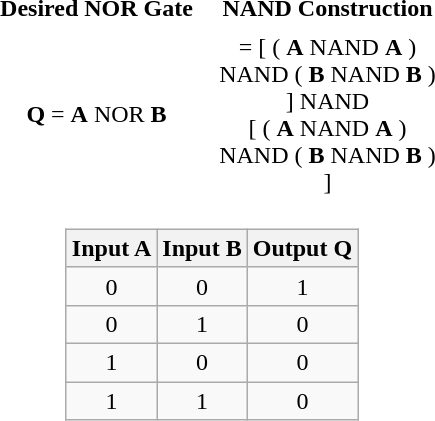<table style="margin:auto; text-align:center;">
<tr>
<th width=150>Desired NOR Gate</th>
<th width=150>NAND Construction</th>
</tr>
<tr>
<td></td>
<td></td>
</tr>
<tr class="nowrap">
<td><strong>Q</strong>  = <strong>A</strong> NOR <strong>B</strong></td>
<td>= [ ( <strong>A</strong> NAND <strong>A</strong> ) NAND ( <strong>B</strong> NAND <strong>B</strong> ) ] NAND <br> [ ( <strong>A</strong> NAND <strong>A</strong> ) NAND ( <strong>B</strong> NAND <strong>B</strong> ) ]</td>
</tr>
<tr>
<td colspan="2" style="text-align:center;"><br><table class="wikitable"  style="text-align:center; margin:auto;">
<tr>
<th>Input A</th>
<th>Input B</th>
<th>Output Q</th>
</tr>
<tr>
<td>0</td>
<td>0</td>
<td>1</td>
</tr>
<tr>
<td>0</td>
<td>1</td>
<td>0</td>
</tr>
<tr>
<td>1</td>
<td>0</td>
<td>0</td>
</tr>
<tr>
<td>1</td>
<td>1</td>
<td>0</td>
</tr>
</table>
</td>
</tr>
</table>
